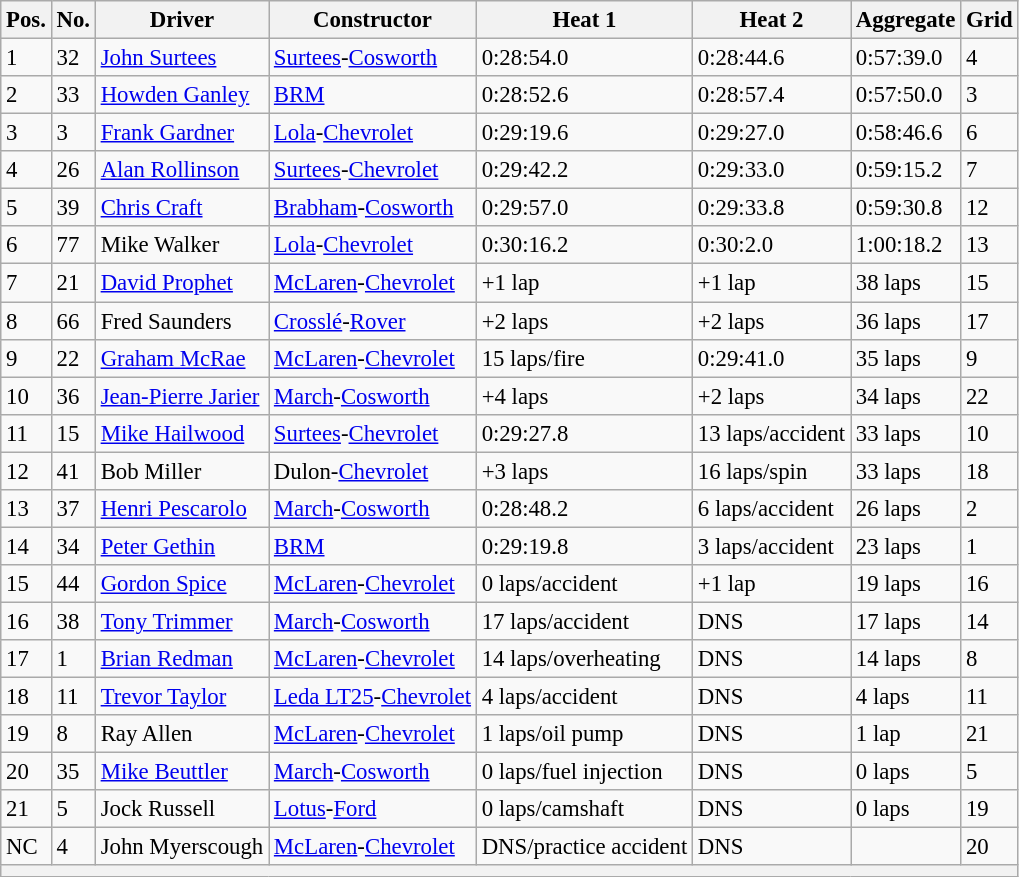<table class="wikitable" style="font-size: 95%;">
<tr>
<th>Pos.</th>
<th>No.</th>
<th>Driver</th>
<th>Constructor</th>
<th>Heat 1</th>
<th>Heat 2</th>
<th>Aggregate</th>
<th>Grid</th>
</tr>
<tr>
<td>1</td>
<td>32</td>
<td> <a href='#'>John Surtees</a></td>
<td><a href='#'>Surtees</a>-<a href='#'>Cosworth</a></td>
<td>0:28:54.0</td>
<td>0:28:44.6</td>
<td>0:57:39.0</td>
<td>4</td>
</tr>
<tr>
<td>2</td>
<td>33</td>
<td> <a href='#'>Howden Ganley</a></td>
<td><a href='#'>BRM</a></td>
<td>0:28:52.6</td>
<td>0:28:57.4</td>
<td>0:57:50.0</td>
<td>3</td>
</tr>
<tr>
<td>3</td>
<td>3</td>
<td> <a href='#'>Frank Gardner</a></td>
<td><a href='#'>Lola</a>-<a href='#'>Chevrolet</a></td>
<td>0:29:19.6</td>
<td>0:29:27.0</td>
<td>0:58:46.6</td>
<td>6</td>
</tr>
<tr>
<td>4</td>
<td>26</td>
<td> <a href='#'>Alan Rollinson</a></td>
<td><a href='#'>Surtees</a>-<a href='#'>Chevrolet</a></td>
<td>0:29:42.2</td>
<td>0:29:33.0</td>
<td>0:59:15.2</td>
<td>7</td>
</tr>
<tr>
<td>5</td>
<td>39</td>
<td> <a href='#'>Chris Craft</a></td>
<td><a href='#'>Brabham</a>-<a href='#'>Cosworth</a></td>
<td>0:29:57.0</td>
<td>0:29:33.8</td>
<td>0:59:30.8</td>
<td>12</td>
</tr>
<tr>
<td>6</td>
<td>77</td>
<td> Mike Walker</td>
<td><a href='#'>Lola</a>-<a href='#'>Chevrolet</a></td>
<td>0:30:16.2</td>
<td>0:30:2.0</td>
<td>1:00:18.2</td>
<td>13</td>
</tr>
<tr>
<td>7</td>
<td>21</td>
<td> <a href='#'>David Prophet</a></td>
<td><a href='#'>McLaren</a>-<a href='#'>Chevrolet</a></td>
<td>+1 lap</td>
<td>+1 lap</td>
<td>38 laps</td>
<td>15</td>
</tr>
<tr>
<td>8</td>
<td>66</td>
<td> Fred Saunders</td>
<td><a href='#'>Crosslé</a>-<a href='#'>Rover</a></td>
<td>+2 laps</td>
<td>+2 laps</td>
<td>36 laps</td>
<td>17</td>
</tr>
<tr>
<td>9</td>
<td>22</td>
<td> <a href='#'>Graham McRae</a></td>
<td><a href='#'>McLaren</a>-<a href='#'>Chevrolet</a></td>
<td>15 laps/fire</td>
<td>0:29:41.0</td>
<td>35 laps</td>
<td>9</td>
</tr>
<tr>
<td>10</td>
<td>36</td>
<td> <a href='#'>Jean-Pierre Jarier</a></td>
<td><a href='#'>March</a>-<a href='#'>Cosworth</a></td>
<td>+4 laps</td>
<td>+2 laps</td>
<td>34 laps</td>
<td>22</td>
</tr>
<tr>
<td>11</td>
<td>15</td>
<td> <a href='#'>Mike Hailwood</a></td>
<td><a href='#'>Surtees</a>-<a href='#'>Chevrolet</a></td>
<td>0:29:27.8</td>
<td>13 laps/accident</td>
<td>33 laps</td>
<td>10</td>
</tr>
<tr>
<td>12</td>
<td>41</td>
<td> Bob Miller</td>
<td>Dulon-<a href='#'>Chevrolet</a></td>
<td>+3 laps</td>
<td>16 laps/spin</td>
<td>33 laps</td>
<td>18</td>
</tr>
<tr>
<td>13</td>
<td>37</td>
<td> <a href='#'>Henri Pescarolo</a></td>
<td><a href='#'>March</a>-<a href='#'>Cosworth</a></td>
<td>0:28:48.2</td>
<td>6 laps/accident</td>
<td>26 laps</td>
<td>2</td>
</tr>
<tr>
<td>14</td>
<td>34</td>
<td> <a href='#'>Peter Gethin</a></td>
<td><a href='#'>BRM</a></td>
<td>0:29:19.8</td>
<td>3 laps/accident</td>
<td>23 laps</td>
<td>1</td>
</tr>
<tr>
<td>15</td>
<td>44</td>
<td> <a href='#'>Gordon Spice</a></td>
<td><a href='#'>McLaren</a>-<a href='#'>Chevrolet</a></td>
<td>0 laps/accident</td>
<td>+1 lap</td>
<td>19 laps</td>
<td>16</td>
</tr>
<tr>
<td>16</td>
<td>38</td>
<td> <a href='#'>Tony Trimmer</a></td>
<td><a href='#'>March</a>-<a href='#'>Cosworth</a></td>
<td>17 laps/accident</td>
<td>DNS</td>
<td>17 laps</td>
<td>14</td>
</tr>
<tr>
<td>17</td>
<td>1</td>
<td> <a href='#'>Brian Redman</a></td>
<td><a href='#'>McLaren</a>-<a href='#'>Chevrolet</a></td>
<td>14 laps/overheating</td>
<td>DNS</td>
<td>14 laps</td>
<td>8</td>
</tr>
<tr>
<td>18</td>
<td>11</td>
<td> <a href='#'>Trevor Taylor</a></td>
<td><a href='#'>Leda LT25</a>-<a href='#'>Chevrolet</a></td>
<td>4 laps/accident</td>
<td>DNS</td>
<td>4 laps</td>
<td>11</td>
</tr>
<tr>
<td>19</td>
<td>8</td>
<td> Ray Allen</td>
<td><a href='#'>McLaren</a>-<a href='#'>Chevrolet</a></td>
<td>1 laps/oil pump</td>
<td>DNS</td>
<td>1 lap</td>
<td>21</td>
</tr>
<tr>
<td>20</td>
<td>35</td>
<td> <a href='#'>Mike Beuttler</a></td>
<td><a href='#'>March</a>-<a href='#'>Cosworth</a></td>
<td>0 laps/fuel injection</td>
<td>DNS</td>
<td>0 laps</td>
<td>5</td>
</tr>
<tr>
<td>21</td>
<td>5</td>
<td> Jock Russell</td>
<td><a href='#'>Lotus</a>-<a href='#'>Ford</a></td>
<td>0 laps/camshaft</td>
<td>DNS</td>
<td>0 laps</td>
<td>19</td>
</tr>
<tr>
<td>NC</td>
<td>4</td>
<td> John Myerscough</td>
<td><a href='#'>McLaren</a>-<a href='#'>Chevrolet</a></td>
<td>DNS/practice accident</td>
<td>DNS</td>
<td></td>
<td>20</td>
</tr>
<tr>
<th colspan="8"></th>
</tr>
</table>
